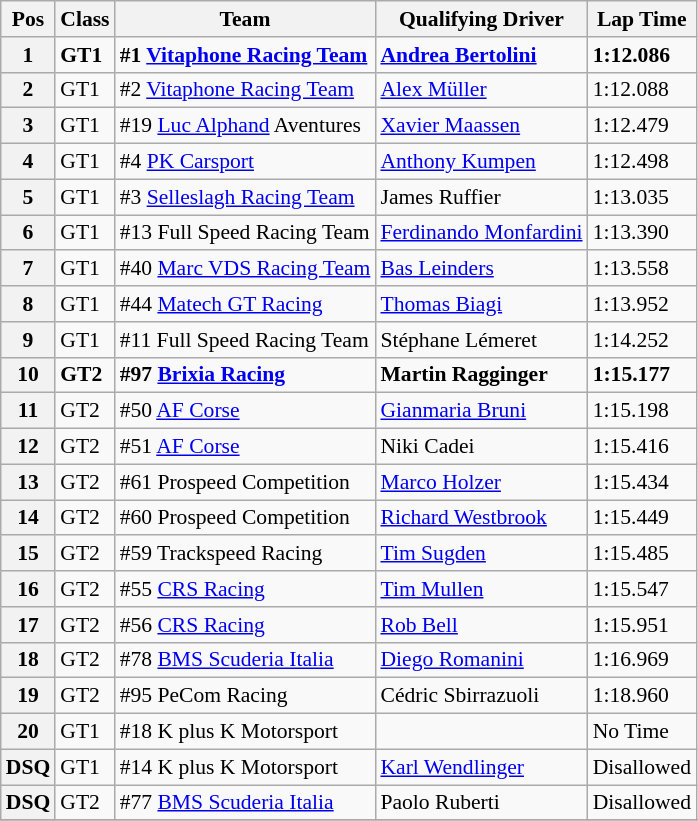<table class="wikitable" style="font-size: 90%;">
<tr>
<th>Pos</th>
<th>Class</th>
<th>Team</th>
<th>Qualifying Driver</th>
<th>Lap Time</th>
</tr>
<tr style="font-weight:bold">
<th>1</th>
<td>GT1</td>
<td>#1 <a href='#'>Vitaphone Racing Team</a></td>
<td><a href='#'>Andrea Bertolini</a></td>
<td>1:12.086</td>
</tr>
<tr>
<th>2</th>
<td>GT1</td>
<td>#2 <a href='#'>Vitaphone Racing Team</a></td>
<td><a href='#'>Alex Müller</a></td>
<td>1:12.088</td>
</tr>
<tr>
<th>3</th>
<td>GT1</td>
<td>#19 <a href='#'>Luc Alphand</a> Aventures</td>
<td><a href='#'>Xavier Maassen</a></td>
<td>1:12.479</td>
</tr>
<tr>
<th>4</th>
<td>GT1</td>
<td>#4 <a href='#'>PK Carsport</a></td>
<td><a href='#'>Anthony Kumpen</a></td>
<td>1:12.498</td>
</tr>
<tr>
<th>5</th>
<td>GT1</td>
<td>#3 <a href='#'>Selleslagh Racing Team</a></td>
<td>James Ruffier</td>
<td>1:13.035</td>
</tr>
<tr>
<th>6</th>
<td>GT1</td>
<td>#13 Full Speed Racing Team</td>
<td><a href='#'>Ferdinando Monfardini</a></td>
<td>1:13.390</td>
</tr>
<tr>
<th>7</th>
<td>GT1</td>
<td>#40 <a href='#'>Marc VDS Racing Team</a></td>
<td><a href='#'>Bas Leinders</a></td>
<td>1:13.558</td>
</tr>
<tr>
<th>8</th>
<td>GT1</td>
<td>#44 <a href='#'>Matech GT Racing</a></td>
<td><a href='#'>Thomas Biagi</a></td>
<td>1:13.952</td>
</tr>
<tr>
<th>9</th>
<td>GT1</td>
<td>#11 Full Speed Racing Team</td>
<td>Stéphane Lémeret</td>
<td>1:14.252</td>
</tr>
<tr style="font-weight:bold">
<th>10</th>
<td>GT2</td>
<td>#97 <a href='#'>Brixia Racing</a></td>
<td>Martin Ragginger</td>
<td>1:15.177</td>
</tr>
<tr>
<th>11</th>
<td>GT2</td>
<td>#50 <a href='#'>AF Corse</a></td>
<td><a href='#'>Gianmaria Bruni</a></td>
<td>1:15.198</td>
</tr>
<tr>
<th>12</th>
<td>GT2</td>
<td>#51 <a href='#'>AF Corse</a></td>
<td>Niki Cadei</td>
<td>1:15.416</td>
</tr>
<tr>
<th>13</th>
<td>GT2</td>
<td>#61 Prospeed Competition</td>
<td><a href='#'>Marco Holzer</a></td>
<td>1:15.434</td>
</tr>
<tr>
<th>14</th>
<td>GT2</td>
<td>#60 Prospeed Competition</td>
<td><a href='#'>Richard Westbrook</a></td>
<td>1:15.449</td>
</tr>
<tr>
<th>15</th>
<td>GT2</td>
<td>#59 Trackspeed Racing</td>
<td><a href='#'>Tim Sugden</a></td>
<td>1:15.485</td>
</tr>
<tr>
<th>16</th>
<td>GT2</td>
<td>#55 <a href='#'>CRS Racing</a></td>
<td><a href='#'>Tim Mullen</a></td>
<td>1:15.547</td>
</tr>
<tr>
<th>17</th>
<td>GT2</td>
<td>#56 <a href='#'>CRS Racing</a></td>
<td><a href='#'>Rob Bell</a></td>
<td>1:15.951</td>
</tr>
<tr>
<th>18</th>
<td>GT2</td>
<td>#78 <a href='#'>BMS Scuderia Italia</a></td>
<td><a href='#'>Diego Romanini</a></td>
<td>1:16.969</td>
</tr>
<tr>
<th>19</th>
<td>GT2</td>
<td>#95 PeCom Racing</td>
<td>Cédric Sbirrazuoli</td>
<td>1:18.960</td>
</tr>
<tr>
<th>20</th>
<td>GT1</td>
<td>#18 K plus K Motorsport</td>
<td></td>
<td>No Time</td>
</tr>
<tr>
<th>DSQ</th>
<td>GT1</td>
<td>#14 K plus K Motorsport</td>
<td><a href='#'>Karl Wendlinger</a></td>
<td>Disallowed</td>
</tr>
<tr>
<th>DSQ</th>
<td>GT2</td>
<td>#77 <a href='#'>BMS Scuderia Italia</a></td>
<td>Paolo Ruberti</td>
<td>Disallowed</td>
</tr>
<tr>
</tr>
</table>
